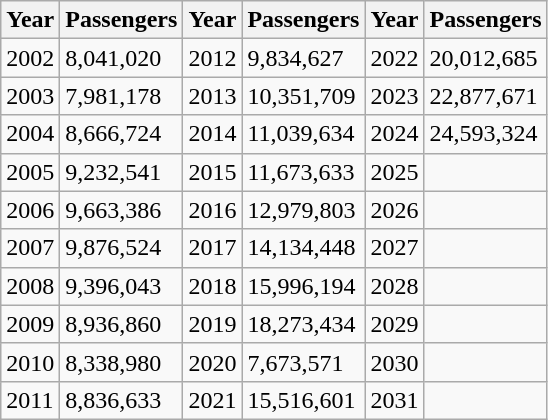<table class="wikitable">
<tr>
<th>Year</th>
<th>Passengers</th>
<th>Year</th>
<th>Passengers</th>
<th>Year</th>
<th>Passengers</th>
</tr>
<tr>
<td>2002</td>
<td>8,041,020</td>
<td>2012</td>
<td>9,834,627</td>
<td>2022</td>
<td>20,012,685</td>
</tr>
<tr>
<td>2003</td>
<td>7,981,178</td>
<td>2013</td>
<td>10,351,709</td>
<td>2023</td>
<td>22,877,671</td>
</tr>
<tr>
<td>2004</td>
<td>8,666,724</td>
<td>2014</td>
<td>11,039,634</td>
<td>2024</td>
<td>24,593,324</td>
</tr>
<tr>
<td>2005</td>
<td>9,232,541</td>
<td>2015</td>
<td>11,673,633</td>
<td>2025</td>
<td></td>
</tr>
<tr>
<td>2006</td>
<td>9,663,386</td>
<td>2016</td>
<td>12,979,803</td>
<td>2026</td>
<td></td>
</tr>
<tr>
<td>2007</td>
<td>9,876,524</td>
<td>2017</td>
<td>14,134,448</td>
<td>2027</td>
<td></td>
</tr>
<tr>
<td>2008</td>
<td>9,396,043</td>
<td>2018</td>
<td>15,996,194</td>
<td>2028</td>
<td></td>
</tr>
<tr>
<td>2009</td>
<td>8,936,860</td>
<td>2019</td>
<td>18,273,434</td>
<td>2029</td>
<td></td>
</tr>
<tr>
<td>2010</td>
<td>8,338,980</td>
<td>2020</td>
<td>7,673,571</td>
<td>2030</td>
<td></td>
</tr>
<tr>
<td>2011</td>
<td>8,836,633</td>
<td>2021</td>
<td>15,516,601</td>
<td>2031</td>
<td></td>
</tr>
</table>
